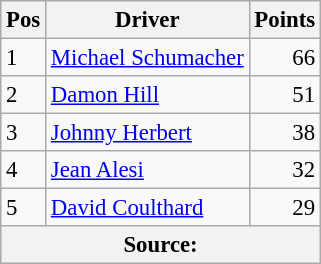<table class="wikitable" style="font-size: 95%;">
<tr>
<th>Pos</th>
<th>Driver</th>
<th>Points</th>
</tr>
<tr>
<td>1</td>
<td> <a href='#'>Michael Schumacher</a></td>
<td align="right">66</td>
</tr>
<tr>
<td>2</td>
<td> <a href='#'>Damon Hill</a></td>
<td align="right">51</td>
</tr>
<tr>
<td>3</td>
<td> <a href='#'>Johnny Herbert</a></td>
<td align="right">38</td>
</tr>
<tr>
<td>4</td>
<td> <a href='#'>Jean Alesi</a></td>
<td align="right">32</td>
</tr>
<tr>
<td>5</td>
<td> <a href='#'>David Coulthard</a></td>
<td align="right">29</td>
</tr>
<tr>
<th colspan=4>Source: </th>
</tr>
</table>
